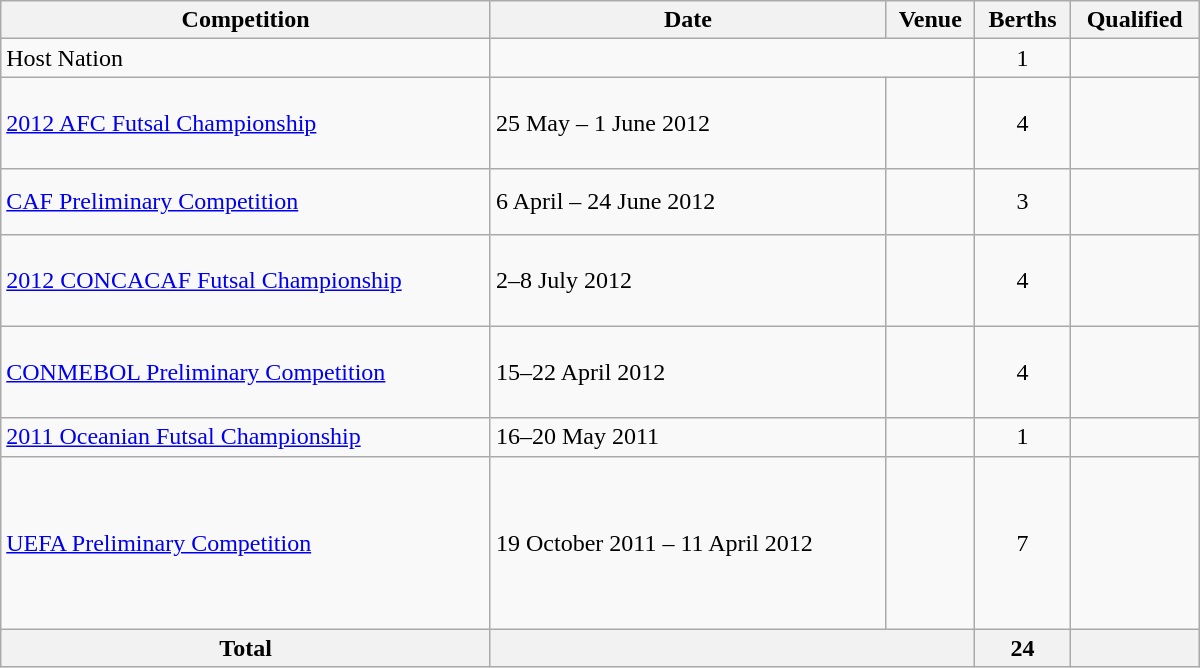<table class="wikitable" width="800">
<tr>
<th>Competition</th>
<th>Date</th>
<th>Venue</th>
<th>Berths</th>
<th>Qualified</th>
</tr>
<tr>
<td>Host Nation</td>
<td colspan="2"> </td>
<td align="center">1</td>
<td></td>
</tr>
<tr>
<td><a href='#'>2012 AFC Futsal Championship</a></td>
<td>25 May – 1 June 2012</td>
<td></td>
<td align="center">4</td>
<td><br><br><br></td>
</tr>
<tr>
<td><a href='#'>CAF Preliminary Competition</a></td>
<td>6 April – 24 June 2012</td>
<td></td>
<td align="center">3</td>
<td><br><br></td>
</tr>
<tr>
<td><a href='#'>2012 CONCACAF Futsal Championship</a></td>
<td>2–8 July 2012</td>
<td></td>
<td align="center">4</td>
<td><br><br><br></td>
</tr>
<tr>
<td><a href='#'>CONMEBOL Preliminary Competition</a></td>
<td>15–22 April 2012</td>
<td></td>
<td align="center">4</td>
<td><br><br><br></td>
</tr>
<tr>
<td><a href='#'>2011 Oceanian Futsal Championship</a></td>
<td>16–20 May 2011</td>
<td></td>
<td align="center">1</td>
<td></td>
</tr>
<tr>
<td><a href='#'>UEFA Preliminary Competition</a></td>
<td>19 October 2011 – 11 April 2012</td>
<td></td>
<td align="center">7</td>
<td><br><br><br><br><br><br></td>
</tr>
<tr>
<th>Total</th>
<th colspan="2"></th>
<th>24</th>
<th></th>
</tr>
</table>
